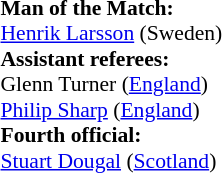<table style="width:100%; font-size:90%;">
<tr>
<td><br><strong>Man of the Match:</strong>
<br><a href='#'>Henrik Larsson</a> (Sweden)<br><strong>Assistant referees:</strong>
<br>Glenn Turner (<a href='#'>England</a>)
<br><a href='#'>Philip Sharp</a> (<a href='#'>England</a>)
<br><strong>Fourth official:</strong>
<br><a href='#'>Stuart Dougal</a> (<a href='#'>Scotland</a>)</td>
</tr>
</table>
